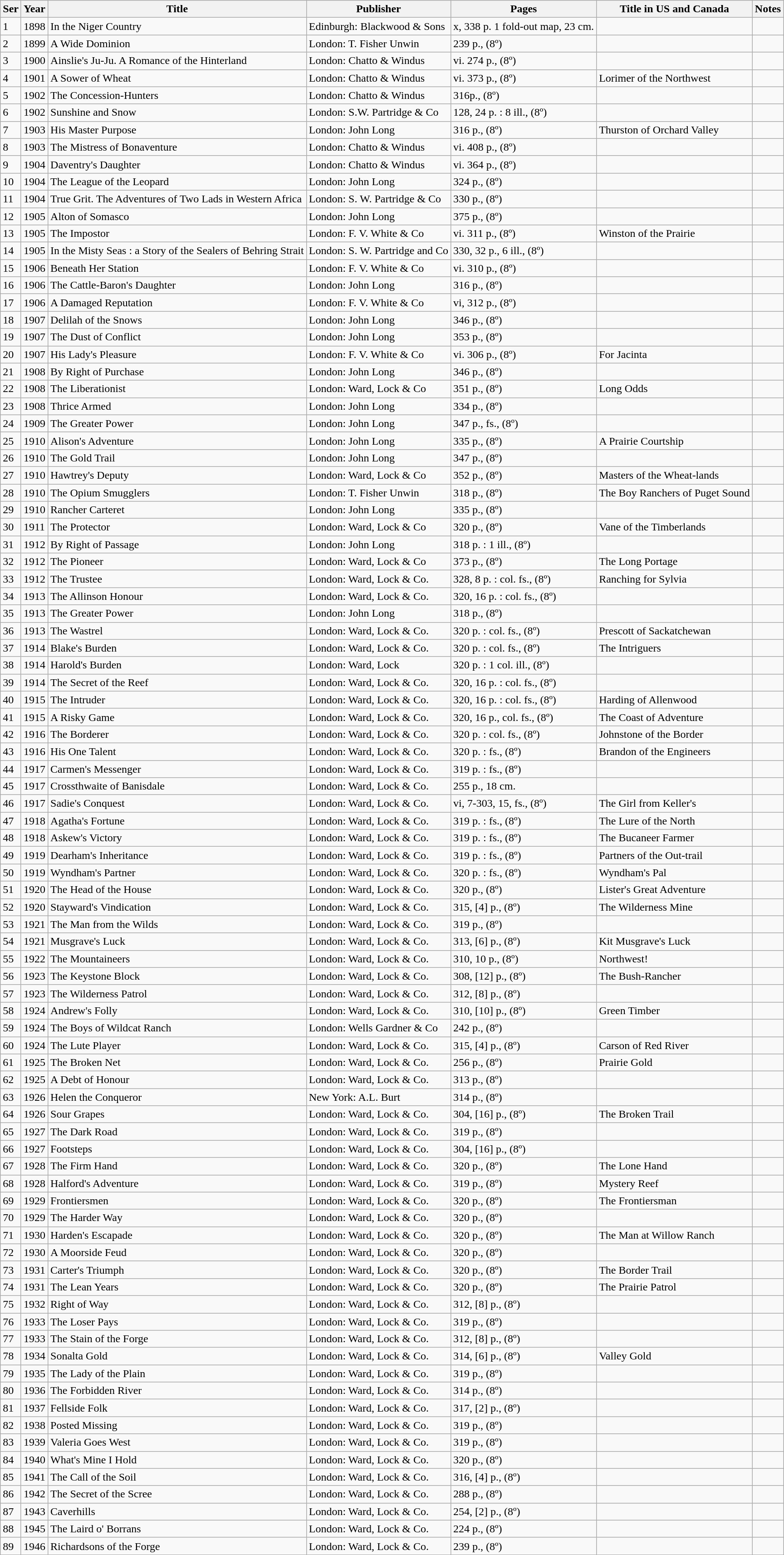<table class="wikitable sortable">
<tr>
<th>Ser</th>
<th>Year</th>
<th>Title</th>
<th>Publisher</th>
<th>Pages</th>
<th>Title in US and Canada</th>
<th>Notes</th>
</tr>
<tr>
<td>1</td>
<td>1898</td>
<td>In the Niger Country</td>
<td>Edinburgh: Blackwood & Sons</td>
<td>x, 338 p. 1 fold-out map, 23 cm.</td>
<td></td>
<td></td>
</tr>
<tr>
<td>2</td>
<td>1899</td>
<td>A Wide Dominion</td>
<td>London: T. Fisher Unwin</td>
<td>239 p., (8º)</td>
<td></td>
<td></td>
</tr>
<tr>
<td>3</td>
<td>1900</td>
<td>Ainslie's Ju-Ju. A Romance of the Hinterland</td>
<td>London: Chatto & Windus</td>
<td>vi. 274 p., (8º)</td>
<td></td>
<td></td>
</tr>
<tr>
<td>4</td>
<td>1901</td>
<td>A Sower of Wheat</td>
<td>London: Chatto & Windus</td>
<td>vi. 373 p., (8º)</td>
<td>Lorimer of the Northwest</td>
<td></td>
</tr>
<tr>
<td>5</td>
<td>1902</td>
<td>The Concession-Hunters</td>
<td>London: Chatto & Windus</td>
<td>316p., (8º)</td>
<td></td>
<td></td>
</tr>
<tr>
<td>6</td>
<td>1902</td>
<td>Sunshine and Snow</td>
<td>London: S.W. Partridge & Co</td>
<td>128, 24 p. : 8 ill., (8º)</td>
<td></td>
<td></td>
</tr>
<tr>
<td>7</td>
<td>1903</td>
<td>His Master Purpose</td>
<td>London: John Long</td>
<td>316 p., (8º)</td>
<td>Thurston of Orchard Valley</td>
<td></td>
</tr>
<tr>
<td>8</td>
<td>1903</td>
<td>The Mistress of Bonaventure</td>
<td>London: Chatto & Windus</td>
<td>vi. 408 p., (8º)</td>
<td></td>
<td></td>
</tr>
<tr>
<td>9</td>
<td>1904</td>
<td>Daventry's Daughter</td>
<td>London: Chatto & Windus</td>
<td>vi. 364 p., (8º)</td>
<td></td>
<td></td>
</tr>
<tr>
<td>10</td>
<td>1904</td>
<td>The League of the Leopard</td>
<td>London: John Long</td>
<td>324 p., (8º)</td>
<td></td>
<td></td>
</tr>
<tr>
<td>11</td>
<td>1904</td>
<td>True Grit. The Adventures of Two Lads in Western Africa</td>
<td>London: S. W. Partridge & Co</td>
<td>330 p., (8º)</td>
<td></td>
<td></td>
</tr>
<tr>
<td>12</td>
<td>1905</td>
<td>Alton of Somasco</td>
<td>London: John Long</td>
<td>375 p., (8º)</td>
<td></td>
<td></td>
</tr>
<tr>
<td>13</td>
<td>1905</td>
<td>The Impostor</td>
<td>London: F. V. White & Co</td>
<td>vi. 311 p., (8º)</td>
<td>Winston of the Prairie</td>
<td></td>
</tr>
<tr>
<td>14</td>
<td>1905</td>
<td>In the Misty Seas : a Story of the Sealers of Behring Strait</td>
<td>London: S. W. Partridge and Co</td>
<td>330, 32 p., 6 ill., (8º)</td>
<td></td>
<td></td>
</tr>
<tr>
<td>15</td>
<td>1906</td>
<td>Beneath Her Station</td>
<td>London: F. V. White & Co</td>
<td>vi. 310 p., (8º)</td>
<td></td>
<td></td>
</tr>
<tr>
<td>16</td>
<td>1906</td>
<td>The Cattle-Baron's Daughter</td>
<td>London: John Long</td>
<td>316 p., (8º)</td>
<td></td>
<td></td>
</tr>
<tr>
<td>17</td>
<td>1906</td>
<td>A Damaged Reputation</td>
<td>London: F. V. White & Co</td>
<td>vi, 312 p., (8º)</td>
<td></td>
<td></td>
</tr>
<tr>
<td>18</td>
<td>1907</td>
<td>Delilah of the Snows</td>
<td>London: John Long</td>
<td>346 p., (8º)</td>
<td></td>
<td></td>
</tr>
<tr>
<td>19</td>
<td>1907</td>
<td>The Dust of Conflict</td>
<td>London: John Long</td>
<td>353 p., (8º)</td>
<td></td>
<td></td>
</tr>
<tr>
<td>20</td>
<td>1907</td>
<td>His Lady's Pleasure</td>
<td>London: F. V. White & Co</td>
<td>vi. 306 p., (8º)</td>
<td>For Jacinta</td>
<td></td>
</tr>
<tr>
<td>21</td>
<td>1908</td>
<td>By Right of Purchase</td>
<td>London: John Long</td>
<td>346 p., (8º)</td>
<td></td>
<td></td>
</tr>
<tr>
<td>22</td>
<td>1908</td>
<td>The Liberationist</td>
<td>London: Ward, Lock & Co</td>
<td>351 p., (8º)</td>
<td>Long Odds</td>
<td></td>
</tr>
<tr>
<td>23</td>
<td>1908</td>
<td>Thrice Armed</td>
<td>London: John Long</td>
<td>334 p., (8º)</td>
<td></td>
<td></td>
</tr>
<tr>
<td>24</td>
<td>1909</td>
<td>The Greater Power</td>
<td>London: John Long</td>
<td>347 p., fs., (8º)</td>
<td></td>
<td></td>
</tr>
<tr>
<td>25</td>
<td>1910</td>
<td>Alison's Adventure</td>
<td>London: John Long</td>
<td>335 p., (8º)</td>
<td>A Prairie Courtship</td>
<td></td>
</tr>
<tr>
<td>26</td>
<td>1910</td>
<td>The Gold Trail</td>
<td>London: John Long</td>
<td>347 p., (8º)</td>
<td></td>
<td></td>
</tr>
<tr>
<td>27</td>
<td>1910</td>
<td>Hawtrey's Deputy</td>
<td>London: Ward, Lock & Co</td>
<td>352 p., (8º)</td>
<td>Masters of the Wheat-lands</td>
<td></td>
</tr>
<tr>
<td>28</td>
<td>1910</td>
<td>The Opium Smugglers</td>
<td>London: T. Fisher Unwin</td>
<td>318 p., (8º)</td>
<td>The Boy Ranchers of Puget Sound</td>
<td></td>
</tr>
<tr>
<td>29</td>
<td>1910</td>
<td>Rancher Carteret</td>
<td>London: John Long</td>
<td>335 p., (8º)</td>
<td></td>
<td></td>
</tr>
<tr>
<td>30</td>
<td>1911</td>
<td>The Protector</td>
<td>London: Ward, Lock & Co</td>
<td>320 p., (8º)</td>
<td>Vane of the Timberlands</td>
<td></td>
</tr>
<tr>
<td>31</td>
<td>1912</td>
<td>By Right of Passage</td>
<td>London: John Long</td>
<td>318 p. : 1 ill., (8º)</td>
<td></td>
<td></td>
</tr>
<tr>
<td>32</td>
<td>1912</td>
<td>The Pioneer</td>
<td>London: Ward, Lock & Co</td>
<td>373 p., (8º)</td>
<td>The Long Portage</td>
<td></td>
</tr>
<tr>
<td>33</td>
<td>1912</td>
<td>The Trustee</td>
<td>London: Ward, Lock & Co.</td>
<td>328, 8 p. : col. fs., (8º)</td>
<td>Ranching for Sylvia</td>
<td></td>
</tr>
<tr>
<td>34</td>
<td>1913</td>
<td>The Allinson Honour</td>
<td>London: Ward, Lock & Co.</td>
<td>320, 16 p. : col. fs., (8º)</td>
<td></td>
<td></td>
</tr>
<tr>
<td>35</td>
<td>1913</td>
<td>The Greater Power</td>
<td>London: John Long</td>
<td>318 p., (8º)</td>
<td></td>
<td></td>
</tr>
<tr>
<td>36</td>
<td>1913</td>
<td>The Wastrel</td>
<td>London: Ward, Lock & Co.</td>
<td>320 p. : col. fs., (8º)</td>
<td>Prescott of Sackatchewan</td>
<td></td>
</tr>
<tr>
<td>37</td>
<td>1914</td>
<td>Blake's Burden</td>
<td>London: Ward, Lock & Co.</td>
<td>320 p. : col. fs., (8º)</td>
<td>The Intriguers</td>
<td></td>
</tr>
<tr>
<td>38</td>
<td>1914</td>
<td>Harold's Burden</td>
<td>London: Ward, Lock</td>
<td>320 p. : 1 col. ill., (8º)</td>
<td></td>
<td></td>
</tr>
<tr>
<td>39</td>
<td>1914</td>
<td>The Secret of the Reef</td>
<td>London: Ward, Lock & Co.</td>
<td>320, 16 p. : col. fs., (8º)</td>
<td></td>
<td></td>
</tr>
<tr>
<td>40</td>
<td>1915</td>
<td>The Intruder</td>
<td>London: Ward, Lock & Co.</td>
<td>320, 16 p. : col. fs., (8º)</td>
<td>Harding of Allenwood</td>
<td></td>
</tr>
<tr>
<td>41</td>
<td>1915</td>
<td>A Risky Game</td>
<td>London: Ward, Lock & Co.</td>
<td>320, 16 p., col. fs., (8º)</td>
<td>The Coast of Adventure</td>
<td></td>
</tr>
<tr>
<td>42</td>
<td>1916</td>
<td>The Borderer</td>
<td>London: Ward, Lock & Co.</td>
<td>320 p. : col. fs., (8º)</td>
<td>Johnstone of the Border</td>
<td></td>
</tr>
<tr>
<td>43</td>
<td>1916</td>
<td>His One Talent</td>
<td>London: Ward, Lock & Co.</td>
<td>320 p. : fs., (8º)</td>
<td>Brandon of the Engineers</td>
<td></td>
</tr>
<tr>
<td>44</td>
<td>1917</td>
<td>Carmen's Messenger</td>
<td>London: Ward, Lock & Co.</td>
<td>319 p. : fs., (8º)</td>
<td></td>
<td></td>
</tr>
<tr>
<td>45</td>
<td>1917</td>
<td>Crossthwaite of Banisdale</td>
<td>London: Ward, Lock & Co.</td>
<td>255 p., 18 cm.</td>
<td></td>
<td></td>
</tr>
<tr>
<td>46</td>
<td>1917</td>
<td>Sadie's Conquest</td>
<td>London: Ward, Lock & Co.</td>
<td>vi, 7-303, 15, fs., (8º)</td>
<td>The Girl from Keller's</td>
<td></td>
</tr>
<tr>
<td>47</td>
<td>1918</td>
<td>Agatha's Fortune</td>
<td>London: Ward, Lock & Co.</td>
<td>319 p. : fs., (8º)</td>
<td>The Lure of the North</td>
<td></td>
</tr>
<tr>
<td>48</td>
<td>1918</td>
<td>Askew's Victory</td>
<td>London: Ward, Lock & Co.</td>
<td>319 p. : fs., (8º)</td>
<td>The Bucaneer Farmer</td>
<td></td>
</tr>
<tr>
<td>49</td>
<td>1919</td>
<td>Dearham's Inheritance</td>
<td>London: Ward, Lock & Co.</td>
<td>319 p. : fs., (8º)</td>
<td>Partners of the Out-trail</td>
<td></td>
</tr>
<tr>
<td>50</td>
<td>1919</td>
<td>Wyndham's Partner</td>
<td>London: Ward, Lock & Co.</td>
<td>320 p. : fs., (8º)</td>
<td>Wyndham's Pal</td>
<td></td>
</tr>
<tr>
<td>51</td>
<td>1920</td>
<td>The Head of the House</td>
<td>London: Ward, Lock & Co.</td>
<td>320 p., (8º)</td>
<td>Lister's Great Adventure</td>
<td></td>
</tr>
<tr>
<td>52</td>
<td>1920</td>
<td>Stayward's Vindication</td>
<td>London: Ward, Lock & Co.</td>
<td>315, [4] p., (8º)</td>
<td>The Wilderness Mine</td>
<td></td>
</tr>
<tr>
<td>53</td>
<td>1921</td>
<td>The Man from the Wilds</td>
<td>London: Ward, Lock & Co.</td>
<td>319 p., (8º)</td>
<td></td>
<td></td>
</tr>
<tr>
<td>54</td>
<td>1921</td>
<td>Musgrave's Luck</td>
<td>London: Ward, Lock & Co.</td>
<td>313, [6] p., (8º)</td>
<td>Kit Musgrave's Luck</td>
<td></td>
</tr>
<tr>
<td>55</td>
<td>1922</td>
<td>The Mountaineers</td>
<td>London: Ward, Lock & Co.</td>
<td>310, 10 p., (8º)</td>
<td>Northwest!</td>
<td></td>
</tr>
<tr>
<td>56</td>
<td>1923</td>
<td>The Keystone Block</td>
<td>London: Ward, Lock & Co.</td>
<td>308, [12] p., (8º)</td>
<td>The Bush-Rancher</td>
<td></td>
</tr>
<tr>
<td>57</td>
<td>1923</td>
<td>The Wilderness Patrol</td>
<td>London: Ward, Lock & Co.</td>
<td>312, [8] p., (8º)</td>
<td></td>
<td></td>
</tr>
<tr>
<td>58</td>
<td>1924</td>
<td>Andrew's Folly</td>
<td>London: Ward, Lock & Co.</td>
<td>310, [10] p., (8º)</td>
<td>Green Timber</td>
<td></td>
</tr>
<tr>
<td>59</td>
<td>1924</td>
<td>The Boys of Wildcat Ranch</td>
<td>London: Wells Gardner & Co</td>
<td>242 p., (8º)</td>
<td></td>
<td></td>
</tr>
<tr>
<td>60</td>
<td>1924</td>
<td>The Lute Player</td>
<td>London: Ward, Lock & Co.</td>
<td>315, [4] p., (8º)</td>
<td>Carson of Red River</td>
<td></td>
</tr>
<tr>
<td>61</td>
<td>1925</td>
<td>The Broken Net</td>
<td>London: Ward, Lock & Co.</td>
<td>256 p., (8º)</td>
<td>Prairie Gold</td>
<td></td>
</tr>
<tr>
<td>62</td>
<td>1925</td>
<td>A Debt of Honour</td>
<td>London: Ward, Lock & Co.</td>
<td>313 p., (8º)</td>
<td></td>
<td></td>
</tr>
<tr>
<td>63</td>
<td>1926</td>
<td>Helen the Conqueror</td>
<td>New York: A.L. Burt</td>
<td>314 p., (8º)</td>
<td></td>
<td></td>
</tr>
<tr>
<td>64</td>
<td>1926</td>
<td>Sour Grapes</td>
<td>London: Ward, Lock & Co.</td>
<td>304, [16] p., (8º)</td>
<td>The Broken Trail</td>
<td></td>
</tr>
<tr>
<td>65</td>
<td>1927</td>
<td>The Dark Road</td>
<td>London: Ward, Lock & Co.</td>
<td>319 p., (8º)</td>
<td></td>
<td></td>
</tr>
<tr>
<td>66</td>
<td>1927</td>
<td>Footsteps</td>
<td>London: Ward, Lock & Co.</td>
<td>304, [16] p., (8º)</td>
<td></td>
<td></td>
</tr>
<tr>
<td>67</td>
<td>1928</td>
<td>The Firm Hand</td>
<td>London: Ward, Lock & Co.</td>
<td>320 p., (8º)</td>
<td>The Lone Hand</td>
<td></td>
</tr>
<tr>
<td>68</td>
<td>1928</td>
<td>Halford's Adventure</td>
<td>London: Ward, Lock & Co.</td>
<td>319 p., (8º)</td>
<td>Mystery Reef</td>
<td></td>
</tr>
<tr>
<td>69</td>
<td>1929</td>
<td>Frontiersmen</td>
<td>London: Ward, Lock & Co.</td>
<td>320 p., (8º)</td>
<td>The Frontiersman</td>
<td></td>
</tr>
<tr>
<td>70</td>
<td>1929</td>
<td>The Harder Way</td>
<td>London: Ward, Lock & Co.</td>
<td>320 p., (8º)</td>
<td></td>
<td></td>
</tr>
<tr>
<td>71</td>
<td>1930</td>
<td>Harden's Escapade</td>
<td>London: Ward, Lock & Co.</td>
<td>320 p., (8º)</td>
<td>The Man at Willow Ranch</td>
<td></td>
</tr>
<tr>
<td>72</td>
<td>1930</td>
<td>A Moorside Feud</td>
<td>London: Ward, Lock & Co.</td>
<td>320 p., (8º)</td>
<td></td>
<td></td>
</tr>
<tr>
<td>73</td>
<td>1931</td>
<td>Carter's Triumph</td>
<td>London: Ward, Lock & Co.</td>
<td>320 p., (8º)</td>
<td>The Border Trail</td>
<td></td>
</tr>
<tr>
<td>74</td>
<td>1931</td>
<td>The Lean Years</td>
<td>London: Ward, Lock & Co.</td>
<td>320 p., (8º)</td>
<td>The Prairie Patrol</td>
<td></td>
</tr>
<tr>
<td>75</td>
<td>1932</td>
<td>Right of Way</td>
<td>London: Ward, Lock & Co.</td>
<td>312, [8] p., (8º)</td>
<td></td>
<td></td>
</tr>
<tr>
<td>76</td>
<td>1933</td>
<td>The Loser Pays</td>
<td>London: Ward, Lock & Co.</td>
<td>319 p., (8º)</td>
<td></td>
<td></td>
</tr>
<tr>
<td>77</td>
<td>1933</td>
<td>The Stain of the Forge</td>
<td>London: Ward, Lock & Co.</td>
<td>312, [8] p., (8º)</td>
<td></td>
<td></td>
</tr>
<tr>
<td>78</td>
<td>1934</td>
<td>Sonalta Gold</td>
<td>London: Ward, Lock & Co.</td>
<td>314, [6] p., (8º)</td>
<td>Valley Gold</td>
<td></td>
</tr>
<tr>
<td>79</td>
<td>1935</td>
<td>The Lady of the Plain</td>
<td>London: Ward, Lock & Co.</td>
<td>319 p., (8º)</td>
<td></td>
<td></td>
</tr>
<tr>
<td>80</td>
<td>1936</td>
<td>The Forbidden River</td>
<td>London: Ward, Lock & Co.</td>
<td>314 p., (8º)</td>
<td></td>
<td></td>
</tr>
<tr>
<td>81</td>
<td>1937</td>
<td>Fellside Folk</td>
<td>London: Ward, Lock & Co.</td>
<td>317, [2] p., (8º)</td>
<td></td>
<td></td>
</tr>
<tr>
<td>82</td>
<td>1938</td>
<td>Posted Missing</td>
<td>London: Ward, Lock & Co.</td>
<td>319 p., (8º)</td>
<td></td>
<td></td>
</tr>
<tr>
<td>83</td>
<td>1939</td>
<td>Valeria Goes West</td>
<td>London: Ward, Lock & Co.</td>
<td>319 p., (8º)</td>
<td></td>
<td></td>
</tr>
<tr>
<td>84</td>
<td>1940</td>
<td>What's Mine I Hold</td>
<td>London: Ward, Lock & Co.</td>
<td>320 p., (8º)</td>
<td></td>
<td></td>
</tr>
<tr>
<td>85</td>
<td>1941</td>
<td>The Call of the Soil</td>
<td>London: Ward, Lock & Co.</td>
<td>316, [4] p., (8º)</td>
<td></td>
<td></td>
</tr>
<tr>
<td>86</td>
<td>1942</td>
<td>The Secret of the Scree</td>
<td>London: Ward, Lock & Co.</td>
<td>288 p., (8º)</td>
<td></td>
<td></td>
</tr>
<tr>
<td>87</td>
<td>1943</td>
<td>Caverhills</td>
<td>London: Ward, Lock & Co.</td>
<td>254, [2] p., (8º)</td>
<td></td>
<td></td>
</tr>
<tr>
<td>88</td>
<td>1945</td>
<td>The Laird o' Borrans</td>
<td>London: Ward, Lock & Co.</td>
<td>224 p., (8º)</td>
<td></td>
<td></td>
</tr>
<tr>
<td>89</td>
<td>1946</td>
<td>Richardsons of the Forge</td>
<td>London: Ward, Lock & Co.</td>
<td>239 p., (8º)</td>
<td></td>
<td></td>
</tr>
</table>
